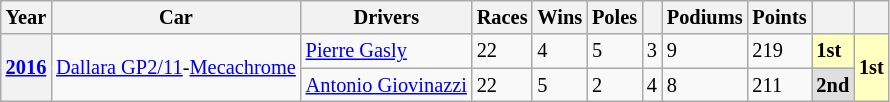<table class="wikitable" style="font-size:85%">
<tr>
<th>Year</th>
<th>Car</th>
<th>Drivers</th>
<th>Races</th>
<th>Wins</th>
<th>Poles</th>
<th></th>
<th>Podiums</th>
<th>Points</th>
<th></th>
<th></th>
</tr>
<tr>
<th rowspan=2><a href='#'>2016</a></th>
<td rowspan=2><a href='#'>Dallara GP2/11</a>-<a href='#'>Mecachrome</a></td>
<td> <a href='#'>Pierre Gasly</a></td>
<td>22</td>
<td>4</td>
<td>5</td>
<td>3</td>
<td>9</td>
<td>219</td>
<td style="background:#FFFFBF;"><strong>1st</strong></td>
<td rowspan=2 style="background:#FFFFBF;"><strong>1st</strong></td>
</tr>
<tr>
<td> <a href='#'>Antonio Giovinazzi</a></td>
<td>22</td>
<td>5</td>
<td>2</td>
<td>4</td>
<td>8</td>
<td>211</td>
<td style="background:#DFDFDF;"><strong>2nd</strong></td>
</tr>
</table>
